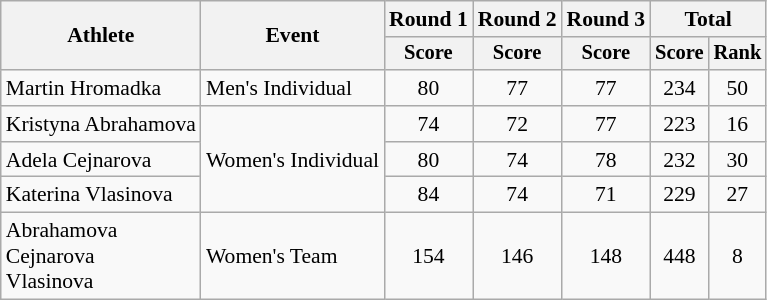<table class=wikitable style="font-size:90%;">
<tr>
<th rowspan=2>Athlete</th>
<th rowspan=2>Event</th>
<th>Round 1</th>
<th>Round 2</th>
<th>Round 3</th>
<th colspan=2>Total</th>
</tr>
<tr style="font-size:95%">
<th>Score</th>
<th>Score</th>
<th>Score</th>
<th>Score</th>
<th>Rank</th>
</tr>
<tr align=center>
<td align=left>Martin Hromadka</td>
<td align=left>Men's Individual</td>
<td>80</td>
<td>77</td>
<td>77</td>
<td>234</td>
<td>50</td>
</tr>
<tr align=center>
<td align=left>Kristyna Abrahamova</td>
<td align=left rowspan=3>Women's Individual</td>
<td>74</td>
<td>72</td>
<td>77</td>
<td>223</td>
<td>16</td>
</tr>
<tr align=center>
<td align=left>Adela Cejnarova</td>
<td>80</td>
<td>74</td>
<td>78</td>
<td>232</td>
<td>30</td>
</tr>
<tr align=center>
<td align=left>Katerina Vlasinova</td>
<td>84</td>
<td>74</td>
<td>71</td>
<td>229</td>
<td>27</td>
</tr>
<tr align=center>
<td align=left>Abrahamova<br>Cejnarova<br>Vlasinova</td>
<td align=left>Women's Team</td>
<td>154</td>
<td>146</td>
<td>148</td>
<td>448</td>
<td>8</td>
</tr>
</table>
